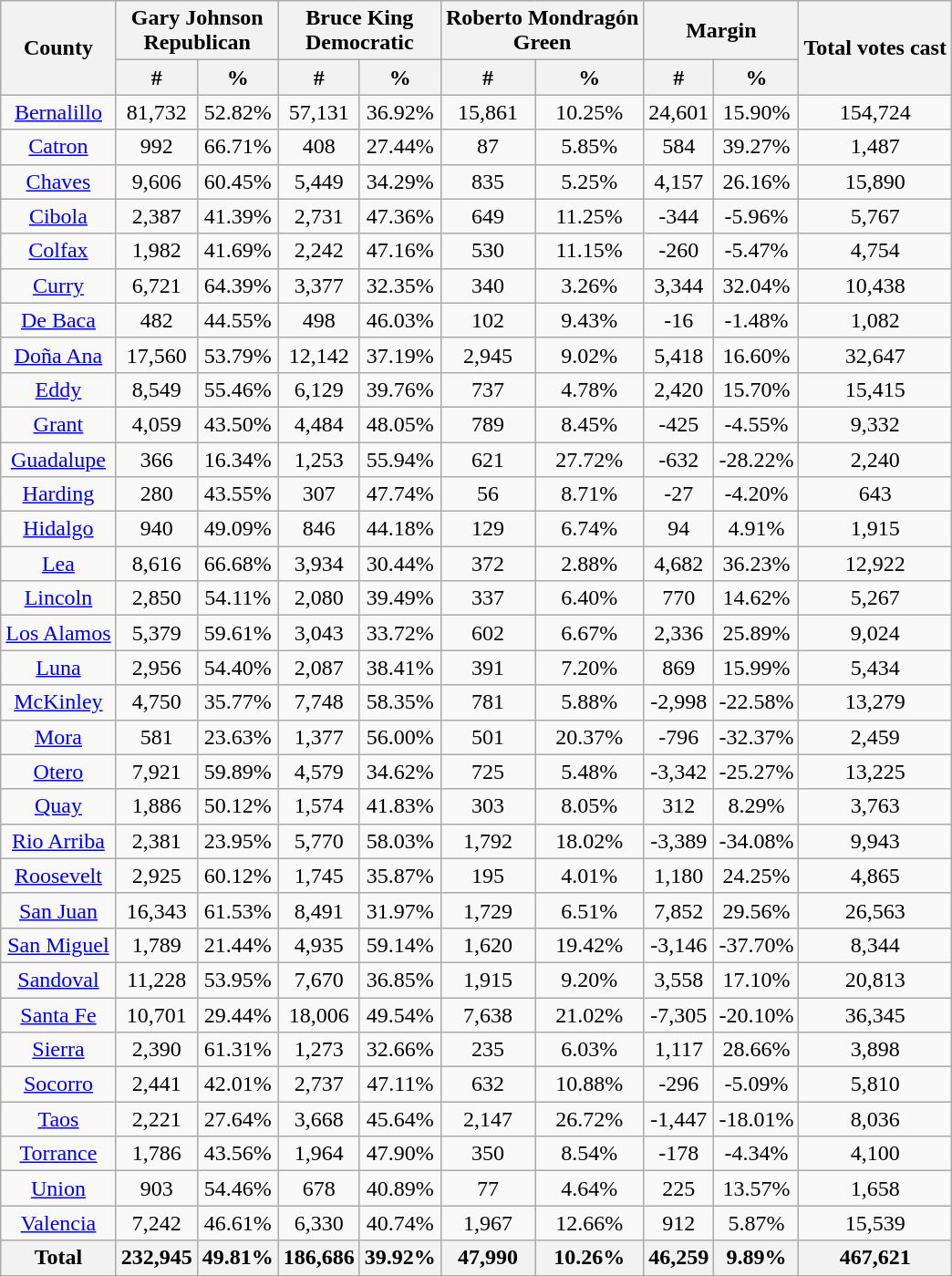<table class="wikitable sortable" style="text-align:center">
<tr>
<th style="text-align:center;" rowspan="2">County</th>
<th style="text-align:center;" colspan="2">Gary Johnson<br>Republican</th>
<th style="text-align:center;" colspan="2">Bruce King<br>Democratic</th>
<th style="text-align:center;" colspan="2">Roberto Mondragón<br>Green</th>
<th style="text-align:center;" colspan="2">Margin</th>
<th style="text-align:center;" rowspan="2">Total votes cast</th>
</tr>
<tr>
<th style="text-align:center;" data-sort-type="number">#</th>
<th style="text-align:center;" data-sort-type="number">%</th>
<th style="text-align:center;" data-sort-type="number">#</th>
<th style="text-align:center;" data-sort-type="number">%</th>
<th style="text-align:center;" data-sort-type="number">#</th>
<th style="text-align:center;" data-sort-type="number">%</th>
<th style="text-align:center;" data-sort-type="number">#</th>
<th style="text-align:center;" data-sort-type="number">%</th>
</tr>
<tr style="text-align:center;">
<td><a href='#'>Bernalillo</a></td>
<td>81,732</td>
<td>52.82%</td>
<td>57,131</td>
<td>36.92%</td>
<td>15,861</td>
<td>10.25%</td>
<td>24,601</td>
<td>15.90%</td>
<td>154,724</td>
</tr>
<tr style="text-align:center;">
<td><a href='#'>Catron</a></td>
<td>992</td>
<td>66.71%</td>
<td>408</td>
<td>27.44%</td>
<td>87</td>
<td>5.85%</td>
<td>584</td>
<td>39.27%</td>
<td>1,487</td>
</tr>
<tr style="text-align:center;">
<td><a href='#'>Chaves</a></td>
<td>9,606</td>
<td>60.45%</td>
<td>5,449</td>
<td>34.29%</td>
<td>835</td>
<td>5.25%</td>
<td>4,157</td>
<td>26.16%</td>
<td>15,890</td>
</tr>
<tr style="text-align:center;">
<td><a href='#'>Cibola</a></td>
<td>2,387</td>
<td>41.39%</td>
<td>2,731</td>
<td>47.36%</td>
<td>649</td>
<td>11.25%</td>
<td>-344</td>
<td>-5.96%</td>
<td>5,767</td>
</tr>
<tr style="text-align:center;">
<td><a href='#'>Colfax</a></td>
<td>1,982</td>
<td>41.69%</td>
<td>2,242</td>
<td>47.16%</td>
<td>530</td>
<td>11.15%</td>
<td>-260</td>
<td>-5.47%</td>
<td>4,754</td>
</tr>
<tr style="text-align:center;">
<td><a href='#'>Curry</a></td>
<td>6,721</td>
<td>64.39%</td>
<td>3,377</td>
<td>32.35%</td>
<td>340</td>
<td>3.26%</td>
<td>3,344</td>
<td>32.04%</td>
<td>10,438</td>
</tr>
<tr style="text-align:center;">
<td><a href='#'>De Baca</a></td>
<td>482</td>
<td>44.55%</td>
<td>498</td>
<td>46.03%</td>
<td>102</td>
<td>9.43%</td>
<td>-16</td>
<td>-1.48%</td>
<td>1,082</td>
</tr>
<tr style="text-align:center;">
<td><a href='#'>Doña Ana</a></td>
<td>17,560</td>
<td>53.79%</td>
<td>12,142</td>
<td>37.19%</td>
<td>2,945</td>
<td>9.02%</td>
<td>5,418</td>
<td>16.60%</td>
<td>32,647</td>
</tr>
<tr style="text-align:center;">
<td><a href='#'>Eddy</a></td>
<td>8,549</td>
<td>55.46%</td>
<td>6,129</td>
<td>39.76%</td>
<td>737</td>
<td>4.78%</td>
<td>2,420</td>
<td>15.70%</td>
<td>15,415</td>
</tr>
<tr style="text-align:center;">
<td><a href='#'>Grant</a></td>
<td>4,059</td>
<td>43.50%</td>
<td>4,484</td>
<td>48.05%</td>
<td>789</td>
<td>8.45%</td>
<td>-425</td>
<td>-4.55%</td>
<td>9,332</td>
</tr>
<tr style="text-align:center;">
<td><a href='#'>Guadalupe</a></td>
<td>366</td>
<td>16.34%</td>
<td>1,253</td>
<td>55.94%</td>
<td>621</td>
<td>27.72%</td>
<td>-632</td>
<td>-28.22%</td>
<td>2,240</td>
</tr>
<tr style="text-align:center;">
<td><a href='#'>Harding</a></td>
<td>280</td>
<td>43.55%</td>
<td>307</td>
<td>47.74%</td>
<td>56</td>
<td>8.71%</td>
<td>-27</td>
<td>-4.20%</td>
<td>643</td>
</tr>
<tr style="text-align:center;">
<td><a href='#'>Hidalgo</a></td>
<td>940</td>
<td>49.09%</td>
<td>846</td>
<td>44.18%</td>
<td>129</td>
<td>6.74%</td>
<td>94</td>
<td>4.91%</td>
<td>1,915</td>
</tr>
<tr style="text-align:center;">
<td><a href='#'>Lea</a></td>
<td>8,616</td>
<td>66.68%</td>
<td>3,934</td>
<td>30.44%</td>
<td>372</td>
<td>2.88%</td>
<td>4,682</td>
<td>36.23%</td>
<td>12,922</td>
</tr>
<tr style="text-align:center;">
<td><a href='#'>Lincoln</a></td>
<td>2,850</td>
<td>54.11%</td>
<td>2,080</td>
<td>39.49%</td>
<td>337</td>
<td>6.40%</td>
<td>770</td>
<td>14.62%</td>
<td>5,267</td>
</tr>
<tr style="text-align:center;">
<td><a href='#'>Los Alamos</a></td>
<td>5,379</td>
<td>59.61%</td>
<td>3,043</td>
<td>33.72%</td>
<td>602</td>
<td>6.67%</td>
<td>2,336</td>
<td>25.89%</td>
<td>9,024</td>
</tr>
<tr style="text-align:center;">
<td><a href='#'>Luna</a></td>
<td>2,956</td>
<td>54.40%</td>
<td>2,087</td>
<td>38.41%</td>
<td>391</td>
<td>7.20%</td>
<td>869</td>
<td>15.99%</td>
<td>5,434</td>
</tr>
<tr style="text-align:center;">
<td><a href='#'>McKinley</a></td>
<td>4,750</td>
<td>35.77%</td>
<td>7,748</td>
<td>58.35%</td>
<td>781</td>
<td>5.88%</td>
<td>-2,998</td>
<td>-22.58%</td>
<td>13,279</td>
</tr>
<tr style="text-align:center;">
<td><a href='#'>Mora</a></td>
<td>581</td>
<td>23.63%</td>
<td>1,377</td>
<td>56.00%</td>
<td>501</td>
<td>20.37%</td>
<td>-796</td>
<td>-32.37%</td>
<td>2,459</td>
</tr>
<tr style="text-align:center;">
<td><a href='#'>Otero</a></td>
<td>7,921</td>
<td>59.89%</td>
<td>4,579</td>
<td>34.62%</td>
<td>725</td>
<td>5.48%</td>
<td>-3,342</td>
<td>-25.27%</td>
<td>13,225</td>
</tr>
<tr style="text-align:center;">
<td><a href='#'>Quay</a></td>
<td>1,886</td>
<td>50.12%</td>
<td>1,574</td>
<td>41.83%</td>
<td>303</td>
<td>8.05%</td>
<td>312</td>
<td>8.29%</td>
<td>3,763</td>
</tr>
<tr style="text-align:center;">
<td><a href='#'>Rio Arriba</a></td>
<td>2,381</td>
<td>23.95%</td>
<td>5,770</td>
<td>58.03%</td>
<td>1,792</td>
<td>18.02%</td>
<td>-3,389</td>
<td>-34.08%</td>
<td>9,943</td>
</tr>
<tr style="text-align:center;">
<td><a href='#'>Roosevelt</a></td>
<td>2,925</td>
<td>60.12%</td>
<td>1,745</td>
<td>35.87%</td>
<td>195</td>
<td>4.01%</td>
<td>1,180</td>
<td>24.25%</td>
<td>4,865</td>
</tr>
<tr style="text-align:center;">
<td><a href='#'>San Juan</a></td>
<td>16,343</td>
<td>61.53%</td>
<td>8,491</td>
<td>31.97%</td>
<td>1,729</td>
<td>6.51%</td>
<td>7,852</td>
<td>29.56%</td>
<td>26,563</td>
</tr>
<tr style="text-align:center;">
<td><a href='#'>San Miguel</a></td>
<td>1,789</td>
<td>21.44%</td>
<td>4,935</td>
<td>59.14%</td>
<td>1,620</td>
<td>19.42%</td>
<td>-3,146</td>
<td>-37.70%</td>
<td>8,344</td>
</tr>
<tr style="text-align:center;">
<td><a href='#'>Sandoval</a></td>
<td>11,228</td>
<td>53.95%</td>
<td>7,670</td>
<td>36.85%</td>
<td>1,915</td>
<td>9.20%</td>
<td>3,558</td>
<td>17.10%</td>
<td>20,813</td>
</tr>
<tr style="text-align:center;">
<td><a href='#'>Santa Fe</a></td>
<td>10,701</td>
<td>29.44%</td>
<td>18,006</td>
<td>49.54%</td>
<td>7,638</td>
<td>21.02%</td>
<td>-7,305</td>
<td>-20.10%</td>
<td>36,345</td>
</tr>
<tr style="text-align:center;">
<td><a href='#'>Sierra</a></td>
<td>2,390</td>
<td>61.31%</td>
<td>1,273</td>
<td>32.66%</td>
<td>235</td>
<td>6.03%</td>
<td>1,117</td>
<td>28.66%</td>
<td>3,898</td>
</tr>
<tr style="text-align:center;">
<td><a href='#'>Socorro</a></td>
<td>2,441</td>
<td>42.01%</td>
<td>2,737</td>
<td>47.11%</td>
<td>632</td>
<td>10.88%</td>
<td>-296</td>
<td>-5.09%</td>
<td>5,810</td>
</tr>
<tr style="text-align:center;">
<td><a href='#'>Taos</a></td>
<td>2,221</td>
<td>27.64%</td>
<td>3,668</td>
<td>45.64%</td>
<td>2,147</td>
<td>26.72%</td>
<td>-1,447</td>
<td>-18.01%</td>
<td>8,036</td>
</tr>
<tr style="text-align:center;">
<td><a href='#'>Torrance</a></td>
<td>1,786</td>
<td>43.56%</td>
<td>1,964</td>
<td>47.90%</td>
<td>350</td>
<td>8.54%</td>
<td>-178</td>
<td>-4.34%</td>
<td>4,100</td>
</tr>
<tr style="text-align:center;">
<td><a href='#'>Union</a></td>
<td>903</td>
<td>54.46%</td>
<td>678</td>
<td>40.89%</td>
<td>77</td>
<td>4.64%</td>
<td>225</td>
<td>13.57%</td>
<td>1,658</td>
</tr>
<tr style="text-align:center;">
<td><a href='#'>Valencia</a></td>
<td>7,242</td>
<td>46.61%</td>
<td>6,330</td>
<td>40.74%</td>
<td>1,967</td>
<td>12.66%</td>
<td>912</td>
<td>5.87%</td>
<td>15,539</td>
</tr>
<tr style="text-align:center;">
<th>Total</th>
<th>232,945</th>
<th>49.81%</th>
<th>186,686</th>
<th>39.92%</th>
<th>47,990</th>
<th>10.26%</th>
<th>46,259</th>
<th>9.89%</th>
<th>467,621</th>
</tr>
</table>
